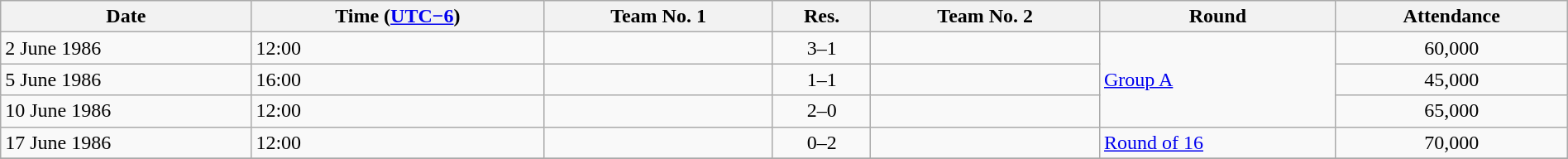<table class="wikitable" style="text-align:left; width:100%;">
<tr>
<th>Date</th>
<th>Time (<a href='#'>UTC−6</a>)</th>
<th>Team No. 1</th>
<th>Res.</th>
<th>Team No. 2</th>
<th>Round</th>
<th>Attendance</th>
</tr>
<tr>
<td>2 June 1986</td>
<td>12:00</td>
<td><strong></strong></td>
<td style="text-align:center;">3–1</td>
<td></td>
<td rowspan="3"><a href='#'>Group A</a></td>
<td style="text-align:center;">60,000</td>
</tr>
<tr>
<td>5 June 1986</td>
<td>16:00</td>
<td></td>
<td style="text-align:center;">1–1</td>
<td></td>
<td style="text-align:center;">45,000</td>
</tr>
<tr>
<td>10 June 1986</td>
<td>12:00</td>
<td><strong></strong></td>
<td style="text-align:center;">2–0</td>
<td></td>
<td style="text-align:center;">65,000</td>
</tr>
<tr>
<td>17 June 1986</td>
<td>12:00</td>
<td></td>
<td style="text-align:center;">0–2</td>
<td><strong></strong></td>
<td><a href='#'>Round of 16</a></td>
<td style="text-align:center;">70,000</td>
</tr>
<tr>
</tr>
</table>
